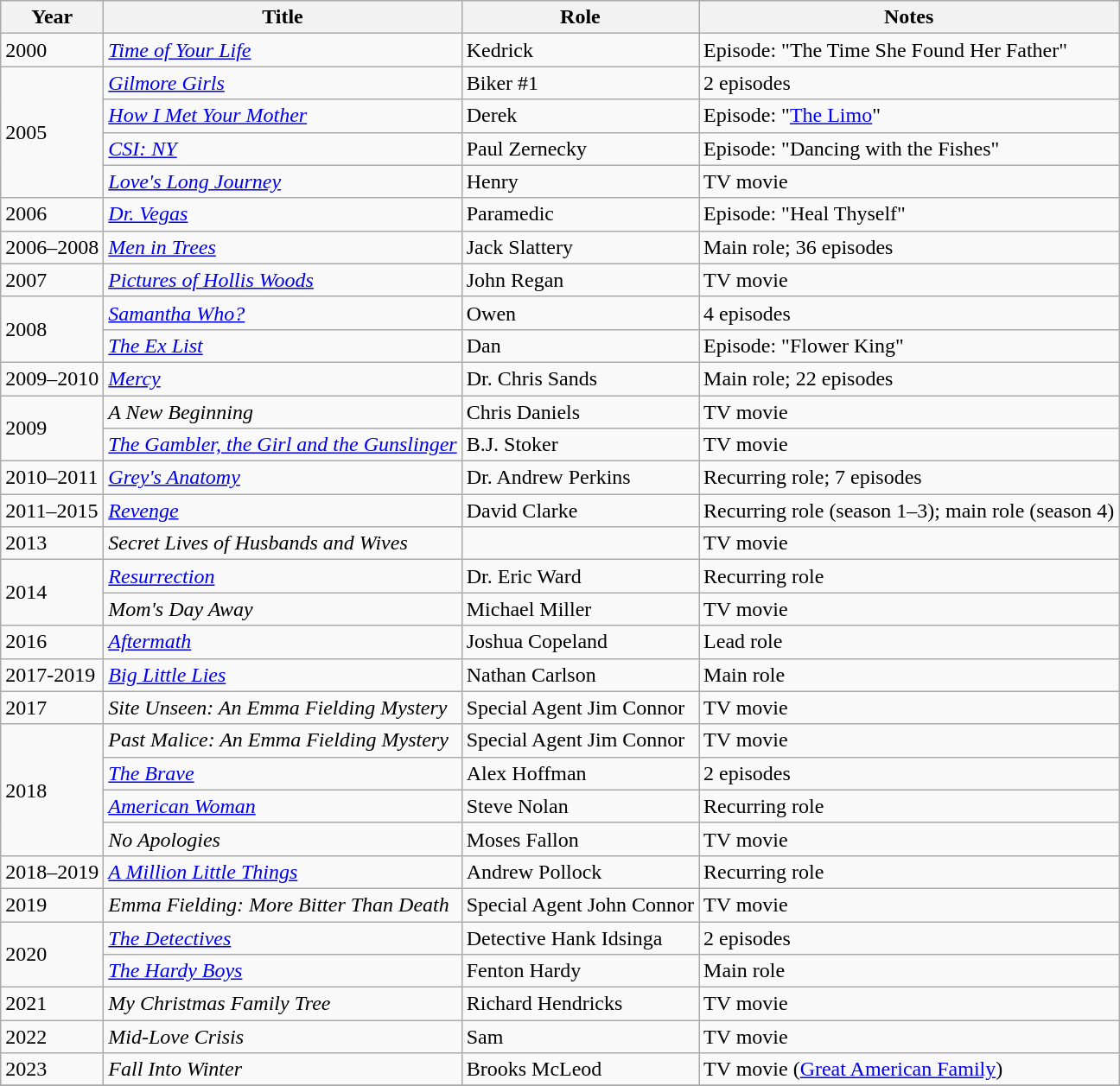<table class="wikitable sortable">
<tr>
<th>Year</th>
<th>Title</th>
<th>Role</th>
<th class="unsortable">Notes</th>
</tr>
<tr>
<td>2000</td>
<td><em><a href='#'>Time of Your Life</a></em></td>
<td>Kedrick</td>
<td>Episode: "The Time She Found Her Father"</td>
</tr>
<tr>
<td rowspan=4>2005</td>
<td><em><a href='#'>Gilmore Girls</a></em></td>
<td>Biker #1</td>
<td>2 episodes</td>
</tr>
<tr>
<td><em><a href='#'>How I Met Your Mother</a></em></td>
<td>Derek</td>
<td>Episode: "<a href='#'>The Limo</a>"</td>
</tr>
<tr>
<td><em><a href='#'>CSI: NY</a></em></td>
<td>Paul Zernecky</td>
<td>Episode: "Dancing with the Fishes"</td>
</tr>
<tr>
<td><em><a href='#'>Love's Long Journey</a></em></td>
<td>Henry</td>
<td>TV movie</td>
</tr>
<tr>
<td>2006</td>
<td><em><a href='#'>Dr. Vegas</a></em></td>
<td>Paramedic</td>
<td>Episode: "Heal Thyself"</td>
</tr>
<tr>
<td>2006–2008</td>
<td><em><a href='#'>Men in Trees</a></em></td>
<td>Jack Slattery</td>
<td>Main role; 36 episodes</td>
</tr>
<tr>
<td>2007</td>
<td><em><a href='#'>Pictures of Hollis Woods</a></em></td>
<td>John Regan</td>
<td>TV movie</td>
</tr>
<tr>
<td rowspan=2>2008</td>
<td><em><a href='#'>Samantha Who?</a></em></td>
<td>Owen</td>
<td>4 episodes</td>
</tr>
<tr>
<td data-sort-value="Ex List, The"><em><a href='#'>The Ex List</a></em></td>
<td>Dan</td>
<td>Episode: "Flower King"</td>
</tr>
<tr>
<td>2009–2010</td>
<td><em><a href='#'>Mercy</a></em></td>
<td>Dr. Chris Sands</td>
<td>Main role; 22 episodes</td>
</tr>
<tr>
<td rowspan=2>2009</td>
<td data-sort-value="New Beginning, A"><em>A New Beginning</em></td>
<td>Chris Daniels</td>
<td>TV movie</td>
</tr>
<tr>
<td data-sort-value="Gambler, the Girl and the Gunslinger, The"><em><a href='#'>The Gambler, the Girl and the Gunslinger</a></em></td>
<td>B.J. Stoker</td>
<td>TV movie</td>
</tr>
<tr>
<td>2010–2011</td>
<td><em><a href='#'>Grey's Anatomy</a> </em></td>
<td>Dr. Andrew Perkins</td>
<td>Recurring role; 7 episodes</td>
</tr>
<tr>
<td>2011–2015</td>
<td><em><a href='#'>Revenge</a></em></td>
<td>David Clarke</td>
<td>Recurring role (season 1–3); main role (season 4)</td>
</tr>
<tr>
<td>2013</td>
<td><em>Secret Lives of Husbands and Wives</em></td>
<td></td>
<td>TV movie</td>
</tr>
<tr>
<td rowspan=2>2014</td>
<td><em><a href='#'>Resurrection</a></em></td>
<td>Dr. Eric Ward</td>
<td>Recurring role</td>
</tr>
<tr>
<td><em>Mom's Day Away</em></td>
<td>Michael Miller</td>
<td>TV movie</td>
</tr>
<tr>
<td>2016</td>
<td><em><a href='#'>Aftermath</a></em></td>
<td>Joshua Copeland</td>
<td>Lead role</td>
</tr>
<tr>
<td>2017-2019</td>
<td><em><a href='#'>Big Little Lies</a></em></td>
<td>Nathan Carlson</td>
<td>Main role</td>
</tr>
<tr>
<td>2017</td>
<td><em>Site Unseen: An Emma Fielding Mystery</em></td>
<td>Special Agent Jim Connor</td>
<td>TV movie</td>
</tr>
<tr>
<td rowspan=4>2018</td>
<td><em>Past Malice: An Emma Fielding Mystery</em></td>
<td>Special Agent Jim Connor</td>
<td>TV movie</td>
</tr>
<tr>
<td data-sort-value="Brave, The"><em><a href='#'>The Brave</a></em></td>
<td>Alex Hoffman</td>
<td>2 episodes</td>
</tr>
<tr>
<td><em><a href='#'>American Woman</a></em></td>
<td>Steve Nolan</td>
<td>Recurring role</td>
</tr>
<tr>
<td><em>No Apologies</em></td>
<td>Moses Fallon</td>
<td>TV movie</td>
</tr>
<tr>
<td>2018–2019</td>
<td data-sort-value="Million Little Things, A"><em><a href='#'>A Million Little Things</a></em></td>
<td>Andrew Pollock</td>
<td>Recurring role</td>
</tr>
<tr>
<td>2019</td>
<td><em>Emma Fielding: More Bitter Than Death</em></td>
<td>Special Agent John Connor</td>
<td>TV movie</td>
</tr>
<tr>
<td rowspan=2>2020</td>
<td data-sort-value="Detectives, The"><em><a href='#'>The Detectives</a></em></td>
<td>Detective Hank Idsinga</td>
<td>2 episodes</td>
</tr>
<tr>
<td data-sort-value="Hardy Boys, The"><em><a href='#'>The Hardy Boys</a></em></td>
<td>Fenton Hardy</td>
<td>Main role</td>
</tr>
<tr>
<td>2021</td>
<td><em>My Christmas Family Tree</em></td>
<td>Richard Hendricks</td>
<td>TV movie</td>
</tr>
<tr>
<td>2022</td>
<td><em>Mid-Love Crisis</em></td>
<td>Sam</td>
<td>TV movie</td>
</tr>
<tr>
<td>2023</td>
<td><em>Fall Into Winter</em></td>
<td>Brooks McLeod</td>
<td>TV movie (<a href='#'>Great American Family</a>)</td>
</tr>
<tr>
</tr>
</table>
